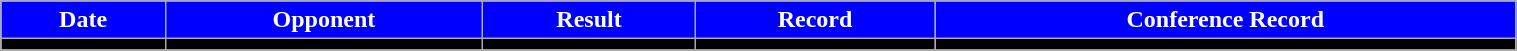<table class="wikitable" width="80%">
<tr align="center"  style=" background:blue;color:white;">
<td><strong>Date</strong></td>
<td><strong>Opponent</strong></td>
<td><strong>Result</strong></td>
<td><strong>Record</strong></td>
<td><strong>Conference Record</strong></td>
</tr>
<tr align="center" bgcolor=" ">
<td></td>
<td></td>
<td></td>
<td></td>
<td></td>
</tr>
<tr align="center" bgcolor=" ">
</tr>
</table>
